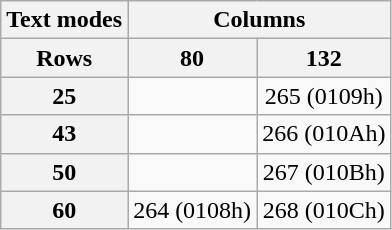<table class="wikitable" style="text-align: center;">
<tr>
<th>Text modes</th>
<th colspan="2">Columns</th>
</tr>
<tr>
<th>Rows</th>
<th>80</th>
<th>132</th>
</tr>
<tr>
<th>25</th>
<td></td>
<td>265 (0109h)</td>
</tr>
<tr>
<th>43</th>
<td></td>
<td>266 (010Ah)</td>
</tr>
<tr>
<th>50</th>
<td></td>
<td>267 (010Bh)</td>
</tr>
<tr>
<th>60</th>
<td>264 (0108h)</td>
<td>268 (010Ch)</td>
</tr>
</table>
